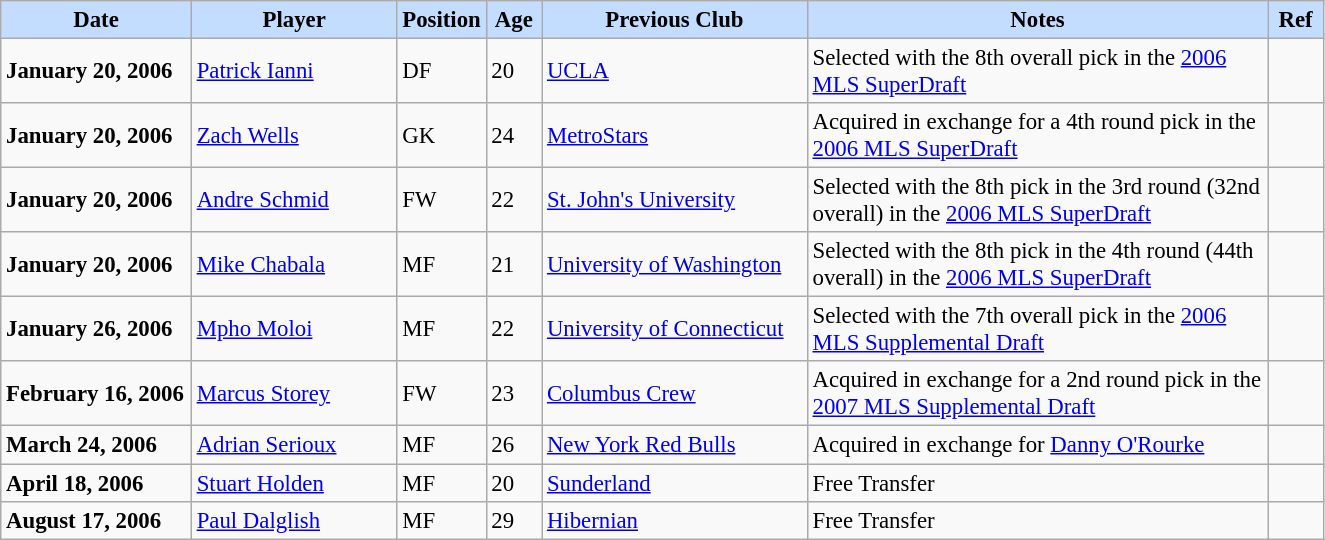<table class="wikitable" style="text-align:left; font-size:95%;">
<tr>
<th style="background:#c2ddff; width:120px;">Date</th>
<th style="background:#c2ddff; width:130px;">Player</th>
<th style="background:#c2ddff; width:50px;">Position</th>
<th style="background:#c2ddff; width:30px;">Age</th>
<th style="background:#c2ddff; width:170px;">Previous Club</th>
<th style="background:#c2ddff; width:300px;">Notes</th>
<th style="background:#c2ddff; width:30px;">Ref</th>
</tr>
<tr>
<td><strong>January 20, 2006</strong></td>
<td> <a href='#'>Patrick Ianni</a></td>
<td>DF</td>
<td>20</td>
<td><a href='#'>UCLA</a></td>
<td>Selected with the 8th overall pick in the <a href='#'>2006 MLS SuperDraft</a></td>
<td></td>
</tr>
<tr>
<td><strong>January 20, 2006</strong></td>
<td> <a href='#'>Zach Wells</a></td>
<td>GK</td>
<td>24</td>
<td> <a href='#'>MetroStars</a></td>
<td>Acquired in exchange for a 4th round pick in the <a href='#'>2006 MLS SuperDraft</a></td>
<td></td>
</tr>
<tr>
<td><strong>January 20, 2006</strong></td>
<td> <a href='#'>Andre Schmid</a></td>
<td>FW</td>
<td>22</td>
<td><a href='#'>St. John's University</a></td>
<td>Selected with the 8th pick in the 3rd round (32nd overall) in the <a href='#'>2006 MLS SuperDraft</a></td>
<td></td>
</tr>
<tr>
<td><strong>January 20, 2006</strong></td>
<td> <a href='#'>Mike Chabala</a></td>
<td>MF</td>
<td>21</td>
<td><a href='#'>University of Washington</a></td>
<td>Selected with the 8th pick in the 4th round (44th overall) in the <a href='#'>2006 MLS SuperDraft</a></td>
<td></td>
</tr>
<tr>
<td><strong>January 26, 2006</strong></td>
<td> <a href='#'>Mpho Moloi</a></td>
<td>MF</td>
<td>22</td>
<td><a href='#'>University of Connecticut</a></td>
<td>Selected with the 7th overall pick in the <a href='#'>2006 MLS Supplemental Draft</a></td>
<td></td>
</tr>
<tr>
<td><strong>February 16, 2006</strong></td>
<td> <a href='#'>Marcus Storey</a></td>
<td>FW</td>
<td>23</td>
<td> <a href='#'>Columbus Crew</a></td>
<td>Acquired in exchange for a 2nd round pick in the <a href='#'>2007 MLS Supplemental Draft</a></td>
<td></td>
</tr>
<tr>
<td><strong>March 24, 2006</strong></td>
<td> <a href='#'>Adrian Serioux</a></td>
<td>MF</td>
<td>26</td>
<td> <a href='#'>New York Red Bulls</a></td>
<td>Acquired in exchange for <a href='#'>Danny O'Rourke</a></td>
<td></td>
</tr>
<tr>
<td><strong>April 18, 2006</strong></td>
<td> <a href='#'>Stuart Holden</a></td>
<td>MF</td>
<td>20</td>
<td> <a href='#'>Sunderland</a></td>
<td>Free Transfer</td>
<td></td>
</tr>
<tr>
<td><strong>August 17, 2006</strong></td>
<td> <a href='#'>Paul Dalglish</a></td>
<td>MF</td>
<td>29</td>
<td> <a href='#'>Hibernian</a></td>
<td>Free Transfer</td>
<td></td>
</tr>
</table>
